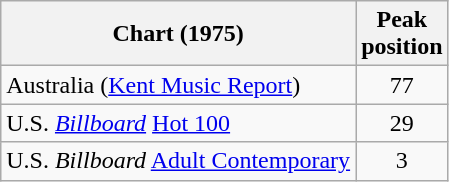<table class="wikitable">
<tr>
<th align="left">Chart (1975)</th>
<th align="left">Peak<br>position</th>
</tr>
<tr>
<td>Australia (<a href='#'>Kent Music Report</a>)</td>
<td style="text-align:center;">77</td>
</tr>
<tr>
<td align="left">U.S. <em><a href='#'>Billboard</a></em> <a href='#'>Hot 100</a></td>
<td style="text-align:center;">29</td>
</tr>
<tr>
<td align="left">U.S. <em>Billboard</em> <a href='#'>Adult Contemporary</a></td>
<td style="text-align:center;">3</td>
</tr>
</table>
